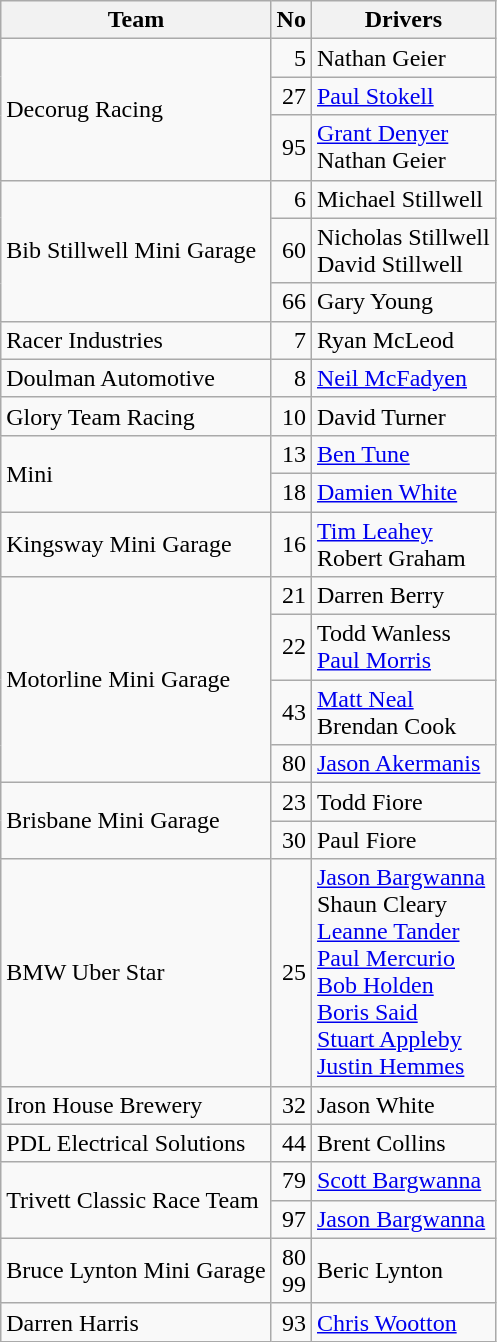<table class="wikitable" border="1">
<tr>
<th>Team</th>
<th>No</th>
<th>Drivers</th>
</tr>
<tr>
<td rowspan="3">Decorug Racing</td>
<td align="right">5</td>
<td> Nathan Geier</td>
</tr>
<tr>
<td align="right">27</td>
<td> <a href='#'>Paul Stokell</a></td>
</tr>
<tr>
<td align="right">95</td>
<td> <a href='#'>Grant Denyer</a><br> Nathan Geier</td>
</tr>
<tr>
<td rowspan="3">Bib Stillwell Mini Garage</td>
<td align="right">6</td>
<td> Michael Stillwell</td>
</tr>
<tr>
<td align="right">60</td>
<td> Nicholas Stillwell<br> David Stillwell</td>
</tr>
<tr>
<td align="right">66</td>
<td> Gary Young</td>
</tr>
<tr>
<td>Racer Industries</td>
<td align="right">7</td>
<td> Ryan McLeod</td>
</tr>
<tr>
<td>Doulman Automotive</td>
<td align="right">8</td>
<td> <a href='#'>Neil McFadyen</a></td>
</tr>
<tr>
<td>Glory Team Racing</td>
<td align="right">10</td>
<td> David Turner</td>
</tr>
<tr>
<td rowspan="2">Mini</td>
<td align="right">13</td>
<td> <a href='#'>Ben Tune</a></td>
</tr>
<tr>
<td align="right">18</td>
<td> <a href='#'>Damien White</a></td>
</tr>
<tr>
<td>Kingsway Mini Garage</td>
<td align="right">16</td>
<td> <a href='#'>Tim Leahey</a><br> Robert Graham</td>
</tr>
<tr>
<td rowspan="4">Motorline Mini Garage</td>
<td align="right">21</td>
<td> Darren Berry</td>
</tr>
<tr>
<td align="right">22</td>
<td> Todd Wanless<br> <a href='#'>Paul Morris</a></td>
</tr>
<tr>
<td align="right">43</td>
<td> <a href='#'>Matt Neal</a><br> Brendan Cook</td>
</tr>
<tr>
<td align="right">80</td>
<td> <a href='#'>Jason Akermanis</a></td>
</tr>
<tr>
<td rowspan="2">Brisbane Mini Garage</td>
<td align="right">23</td>
<td> Todd Fiore</td>
</tr>
<tr>
<td align="right">30</td>
<td> Paul Fiore</td>
</tr>
<tr>
<td>BMW Uber Star</td>
<td align="right">25</td>
<td> <a href='#'>Jason Bargwanna</a><br> Shaun Cleary<br> <a href='#'>Leanne Tander</a><br> <a href='#'>Paul Mercurio</a><br> <a href='#'>Bob Holden</a><br> <a href='#'>Boris Said</a><br> <a href='#'>Stuart Appleby</a><br> <a href='#'>Justin Hemmes</a></td>
</tr>
<tr>
<td>Iron House Brewery</td>
<td align="right">32</td>
<td> Jason White</td>
</tr>
<tr>
<td>PDL Electrical Solutions</td>
<td align="right">44</td>
<td> Brent Collins</td>
</tr>
<tr>
<td rowspan="2">Trivett Classic Race Team</td>
<td align="right">79</td>
<td> <a href='#'>Scott Bargwanna</a></td>
</tr>
<tr>
<td align="right">97</td>
<td> <a href='#'>Jason Bargwanna</a></td>
</tr>
<tr>
<td>Bruce Lynton Mini Garage</td>
<td align="right">80<br>99</td>
<td> Beric Lynton</td>
</tr>
<tr>
<td>Darren Harris</td>
<td align="right">93</td>
<td> <a href='#'>Chris Wootton</a></td>
</tr>
</table>
